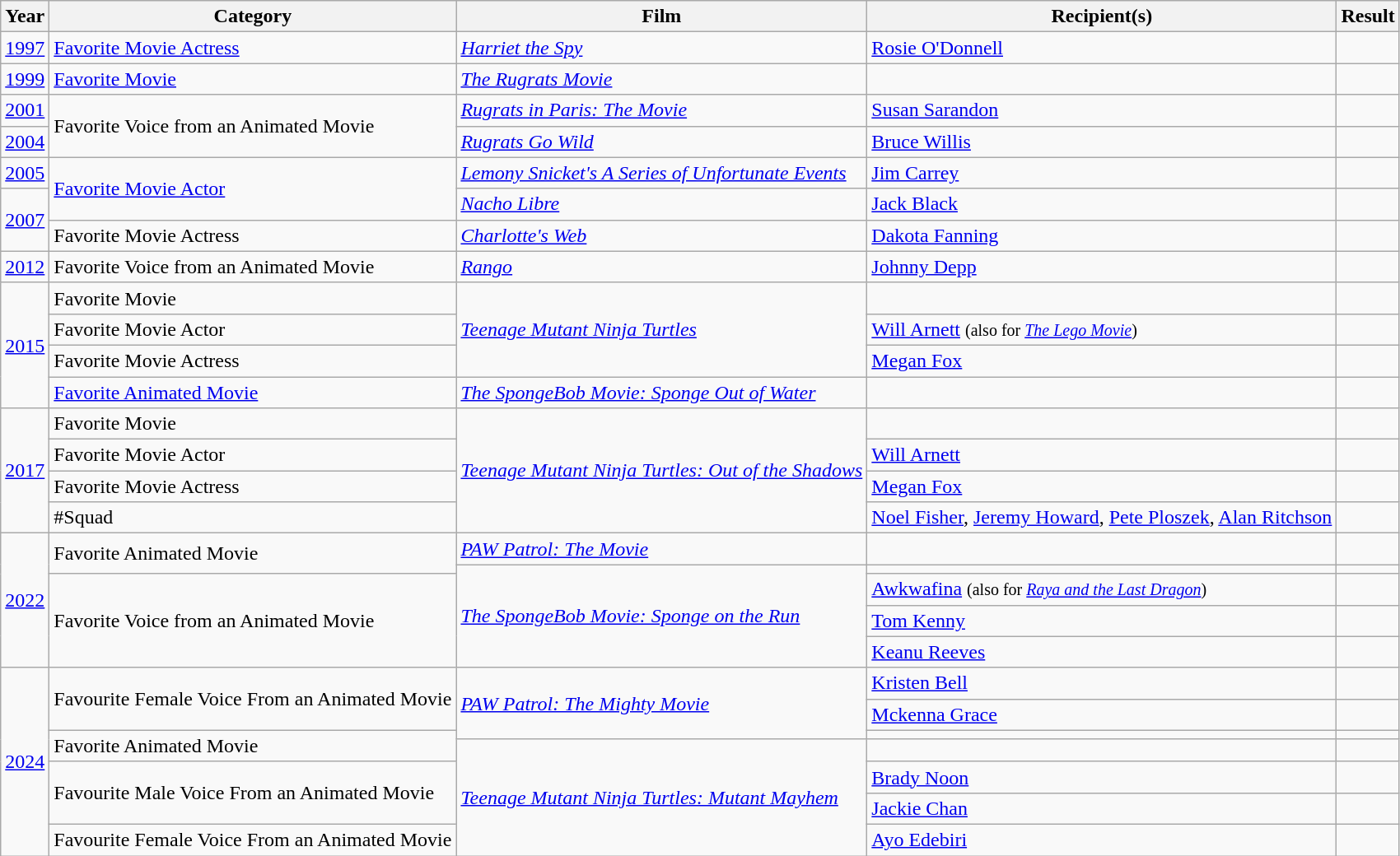<table class="wikitable sortable ">
<tr>
<th>Year</th>
<th>Category</th>
<th>Film</th>
<th>Recipient(s)</th>
<th>Result</th>
</tr>
<tr>
<td><a href='#'>1997</a></td>
<td><a href='#'>Favorite Movie Actress</a></td>
<td><em><a href='#'>Harriet the Spy</a></em></td>
<td><a href='#'>Rosie O'Donnell</a></td>
<td></td>
</tr>
<tr>
<td><a href='#'>1999</a></td>
<td><a href='#'>Favorite Movie</a></td>
<td><em><a href='#'>The Rugrats Movie</a></em></td>
<td></td>
<td></td>
</tr>
<tr>
<td><a href='#'>2001</a></td>
<td rowspan=2>Favorite Voice from an Animated Movie</td>
<td><em><a href='#'>Rugrats in Paris: The Movie</a></em></td>
<td><a href='#'>Susan Sarandon</a></td>
<td></td>
</tr>
<tr>
<td><a href='#'>2004</a></td>
<td><em><a href='#'>Rugrats Go Wild</a></em></td>
<td><a href='#'>Bruce Willis</a></td>
<td></td>
</tr>
<tr>
<td><a href='#'>2005</a></td>
<td rowspan=2><a href='#'>Favorite Movie Actor</a></td>
<td><em><a href='#'>Lemony Snicket's A Series of Unfortunate Events</a></em></td>
<td><a href='#'>Jim Carrey</a></td>
<td></td>
</tr>
<tr>
<td rowspan=2><a href='#'>2007</a></td>
<td><em><a href='#'>Nacho Libre</a></em></td>
<td><a href='#'>Jack Black</a></td>
<td></td>
</tr>
<tr>
<td>Favorite Movie Actress</td>
<td><em><a href='#'>Charlotte's Web</a></em></td>
<td><a href='#'>Dakota Fanning</a></td>
<td></td>
</tr>
<tr>
<td><a href='#'>2012</a></td>
<td>Favorite Voice from an Animated Movie</td>
<td><em><a href='#'>Rango</a></em></td>
<td><a href='#'>Johnny Depp</a></td>
<td></td>
</tr>
<tr>
<td rowspan=4><a href='#'>2015</a></td>
<td>Favorite Movie</td>
<td rowspan=3><em><a href='#'>Teenage Mutant Ninja Turtles</a></em></td>
<td></td>
<td></td>
</tr>
<tr>
<td>Favorite Movie Actor</td>
<td><a href='#'>Will Arnett</a> <small>(also for <em><a href='#'>The Lego Movie</a></em>)</small></td>
<td></td>
</tr>
<tr>
<td>Favorite Movie Actress</td>
<td><a href='#'>Megan Fox</a></td>
<td></td>
</tr>
<tr>
<td><a href='#'>Favorite Animated Movie</a></td>
<td><em><a href='#'>The SpongeBob Movie: Sponge Out of Water</a></em></td>
<td></td>
<td></td>
</tr>
<tr>
<td rowspan=4><a href='#'>2017</a></td>
<td>Favorite Movie</td>
<td rowspan=4><em><a href='#'>Teenage Mutant Ninja Turtles: Out of the Shadows</a></em></td>
<td></td>
<td></td>
</tr>
<tr>
<td>Favorite Movie Actor</td>
<td><a href='#'>Will Arnett</a></td>
<td></td>
</tr>
<tr>
<td>Favorite Movie Actress</td>
<td><a href='#'>Megan Fox</a></td>
<td></td>
</tr>
<tr>
<td>#Squad</td>
<td><a href='#'>Noel Fisher</a>, <a href='#'>Jeremy Howard</a>, <a href='#'>Pete Ploszek</a>, <a href='#'>Alan Ritchson</a></td>
<td></td>
</tr>
<tr>
<td rowspan=5><a href='#'>2022</a></td>
<td rowspan=2>Favorite Animated Movie</td>
<td><em><a href='#'>PAW Patrol: The Movie</a></em></td>
<td></td>
<td></td>
</tr>
<tr>
<td rowspan=4><em><a href='#'>The SpongeBob Movie: Sponge on the Run</a></em></td>
<td></td>
<td></td>
</tr>
<tr>
<td rowspan=3>Favorite Voice from an Animated Movie</td>
<td><a href='#'>Awkwafina</a> <small>(also for <em><a href='#'>Raya and the Last Dragon</a></em>)</small></td>
<td></td>
</tr>
<tr>
<td><a href='#'>Tom Kenny</a></td>
<td></td>
</tr>
<tr>
<td><a href='#'>Keanu Reeves</a></td>
<td></td>
</tr>
<tr>
<td rowspan=7><a href='#'>2024</a></td>
<td rowspan=2>Favourite Female Voice From an Animated Movie</td>
<td rowspan=3><em><a href='#'>PAW Patrol: The Mighty Movie</a></em></td>
<td><a href='#'>Kristen Bell</a></td>
<td></td>
</tr>
<tr>
<td><a href='#'>Mckenna Grace</a></td>
<td></td>
</tr>
<tr>
<td rowspan=2>Favorite Animated Movie</td>
<td></td>
<td></td>
</tr>
<tr>
<td rowspan=4><em><a href='#'>Teenage Mutant Ninja Turtles: Mutant Mayhem</a></em></td>
<td></td>
<td></td>
</tr>
<tr>
<td rowspan=2>Favourite Male Voice From an Animated Movie</td>
<td><a href='#'>Brady Noon</a></td>
<td></td>
</tr>
<tr>
<td><a href='#'>Jackie Chan</a></td>
<td></td>
</tr>
<tr>
<td>Favourite Female Voice From an Animated Movie</td>
<td><a href='#'>Ayo Edebiri</a></td>
<td></td>
</tr>
</table>
